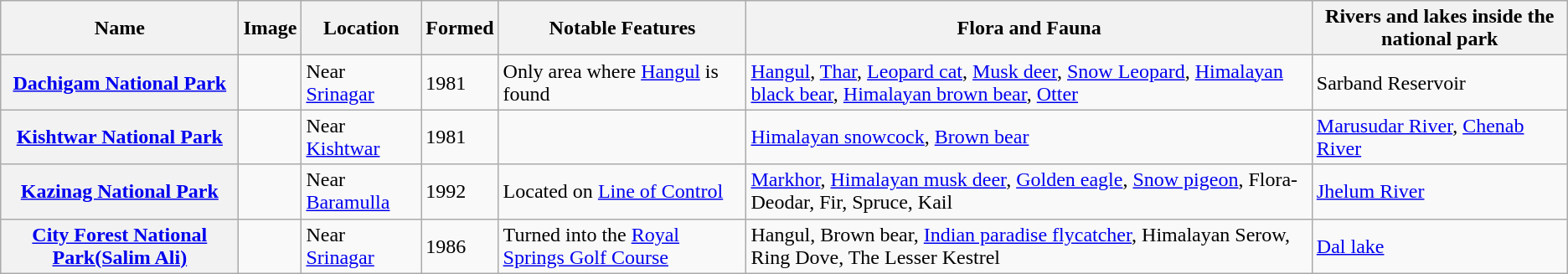<table class="wikitable sortable">
<tr>
<th>Name</th>
<th>Image</th>
<th>Location</th>
<th>Formed</th>
<th>Notable Features</th>
<th>Flora and Fauna</th>
<th>Rivers and lakes inside the national park</th>
</tr>
<tr>
<th><a href='#'>Dachigam National Park</a></th>
<td><br></td>
<td>Near <a href='#'>Srinagar</a></td>
<td>1981</td>
<td>Only area where <a href='#'>Hangul</a> is found</td>
<td><a href='#'>Hangul</a>, <a href='#'>Thar</a>, <a href='#'>Leopard cat</a>, <a href='#'>Musk deer</a>, <a href='#'>Snow Leopard</a>, <a href='#'>Himalayan black bear</a>, <a href='#'>Himalayan brown bear</a>, <a href='#'>Otter</a></td>
<td>Sarband Reservoir</td>
</tr>
<tr>
<th><a href='#'>Kishtwar National Park</a></th>
<td></td>
<td>Near <a href='#'>Kishtwar</a></td>
<td>1981</td>
<td></td>
<td><a href='#'>Himalayan snowcock</a>, <a href='#'>Brown bear</a></td>
<td><a href='#'>Marusudar River</a>, <a href='#'>Chenab River</a></td>
</tr>
<tr>
<th><a href='#'>Kazinag National Park</a></th>
<td></td>
<td>Near <a href='#'>Baramulla</a></td>
<td>1992</td>
<td>Located on <a href='#'>Line of Control</a></td>
<td><a href='#'>Markhor</a>, <a href='#'>Himalayan musk deer</a>, <a href='#'>Golden eagle</a>, <a href='#'>Snow pigeon</a>, Flora- Deodar, Fir, Spruce, Kail</td>
<td><a href='#'>Jhelum River</a></td>
</tr>
<tr>
<th><a href='#'>City Forest National Park(Salim Ali)</a></th>
<td></td>
<td>Near <a href='#'>Srinagar</a></td>
<td>1986</td>
<td>Turned into the <a href='#'>Royal Springs Golf Course</a></td>
<td>Hangul, Brown bear, <a href='#'>Indian paradise flycatcher</a>, Himalayan Serow, Ring Dove, The Lesser Kestrel</td>
<td><a href='#'>Dal lake</a></td>
</tr>
</table>
